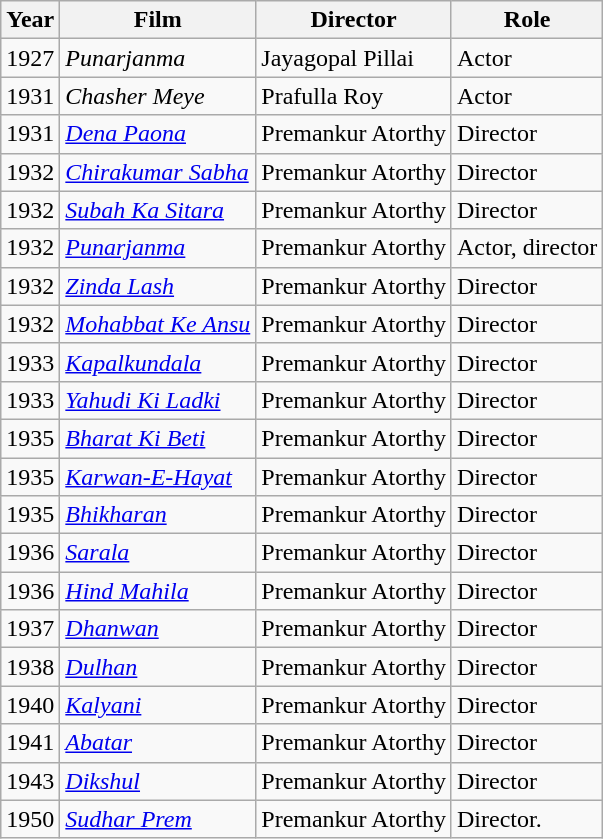<table class="wikitable sortable">
<tr>
<th>Year</th>
<th>Film</th>
<th>Director</th>
<th>Role</th>
</tr>
<tr>
<td>1927</td>
<td><em>Punarjanma</em></td>
<td>Jayagopal Pillai</td>
<td>Actor</td>
</tr>
<tr>
<td>1931</td>
<td><em>Chasher Meye</em></td>
<td>Prafulla Roy</td>
<td>Actor</td>
</tr>
<tr>
<td>1931</td>
<td><em><a href='#'>Dena Paona</a></em></td>
<td>Premankur Atorthy</td>
<td>Director</td>
</tr>
<tr>
<td>1932</td>
<td><em><a href='#'>Chirakumar Sabha</a></em></td>
<td>Premankur Atorthy</td>
<td>Director</td>
</tr>
<tr>
<td>1932</td>
<td><em><a href='#'>Subah Ka Sitara</a></em></td>
<td>Premankur Atorthy</td>
<td>Director</td>
</tr>
<tr>
<td>1932</td>
<td><a href='#'><em>Punarjanma</em></a></td>
<td>Premankur Atorthy</td>
<td>Actor, director</td>
</tr>
<tr>
<td>1932</td>
<td><a href='#'><em>Zinda Lash</em></a></td>
<td>Premankur Atorthy</td>
<td>Director</td>
</tr>
<tr>
<td>1932</td>
<td><em><a href='#'>Mohabbat Ke Ansu</a></em></td>
<td>Premankur Atorthy</td>
<td>Director</td>
</tr>
<tr>
<td>1933</td>
<td><a href='#'><em>Kapalkundala</em></a></td>
<td>Premankur Atorthy</td>
<td>Director</td>
</tr>
<tr>
<td>1933</td>
<td><a href='#'><em>Yahudi Ki Ladki</em></a></td>
<td>Premankur Atorthy</td>
<td>Director</td>
</tr>
<tr>
<td>1935</td>
<td><em><a href='#'>Bharat Ki Beti</a></em></td>
<td>Premankur Atorthy</td>
<td>Director</td>
</tr>
<tr>
<td>1935</td>
<td><em><a href='#'>Karwan-E-Hayat</a></em></td>
<td>Premankur Atorthy</td>
<td>Director</td>
</tr>
<tr>
<td>1935</td>
<td><em><a href='#'>Bhikharan</a></em></td>
<td>Premankur Atorthy</td>
<td>Director</td>
</tr>
<tr>
<td>1936</td>
<td><a href='#'><em>Sarala</em></a></td>
<td>Premankur Atorthy</td>
<td>Director</td>
</tr>
<tr>
<td>1936</td>
<td><em><a href='#'>Hind Mahila</a></em></td>
<td>Premankur Atorthy</td>
<td>Director</td>
</tr>
<tr>
<td>1937</td>
<td><a href='#'><em>Dhanwan</em></a></td>
<td>Premankur Atorthy</td>
<td>Director</td>
</tr>
<tr>
<td>1938</td>
<td><a href='#'><em>Dulhan</em></a></td>
<td>Premankur Atorthy</td>
<td>Director</td>
</tr>
<tr>
<td>1940</td>
<td><a href='#'><em>Kalyani</em></a></td>
<td>Premankur Atorthy</td>
<td>Director</td>
</tr>
<tr>
<td>1941</td>
<td><a href='#'><em>Abatar</em></a></td>
<td>Premankur Atorthy</td>
<td>Director</td>
</tr>
<tr>
<td>1943</td>
<td><em><a href='#'>Dikshul</a></em></td>
<td>Premankur Atorthy</td>
<td>Director</td>
</tr>
<tr>
<td>1950</td>
<td><em><a href='#'>Sudhar Prem</a></em></td>
<td>Premankur Atorthy</td>
<td>Director.</td>
</tr>
</table>
